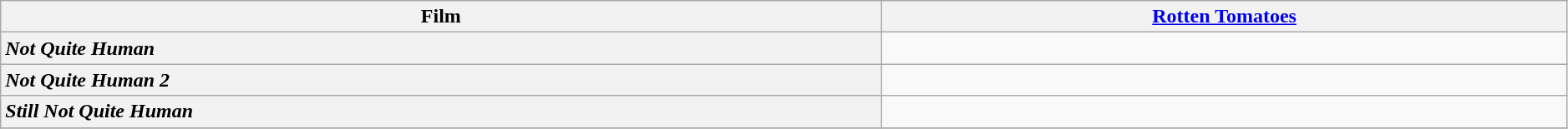<table class="wikitable sortable" width=99% border="1" style="text-align: center;">
<tr>
<th>Film</th>
<th><a href='#'>Rotten Tomatoes</a></th>
</tr>
<tr>
<th style="text-align: left;"><em>Not Quite Human</em></th>
<td></td>
</tr>
<tr>
<th style="text-align: left;"><em>Not Quite Human 2</em></th>
<td></td>
</tr>
<tr>
<th style="text-align: left;"><em>Still Not Quite Human</em></th>
<td></td>
</tr>
<tr>
</tr>
</table>
